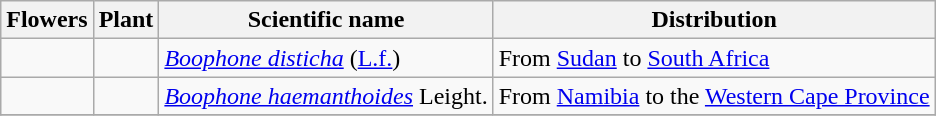<table class="wikitable">
<tr>
<th>Flowers</th>
<th>Plant</th>
<th>Scientific name</th>
<th>Distribution</th>
</tr>
<tr>
<td></td>
<td></td>
<td><em><a href='#'>Boophone disticha</a></em> (<a href='#'>L.f.</a>) </td>
<td>From <a href='#'>Sudan</a> to <a href='#'>South Africa</a></td>
</tr>
<tr>
<td></td>
<td></td>
<td><em><a href='#'>Boophone haemanthoides</a></em> Leight.</td>
<td>From <a href='#'>Namibia</a> to the <a href='#'>Western Cape Province</a></td>
</tr>
<tr>
</tr>
</table>
